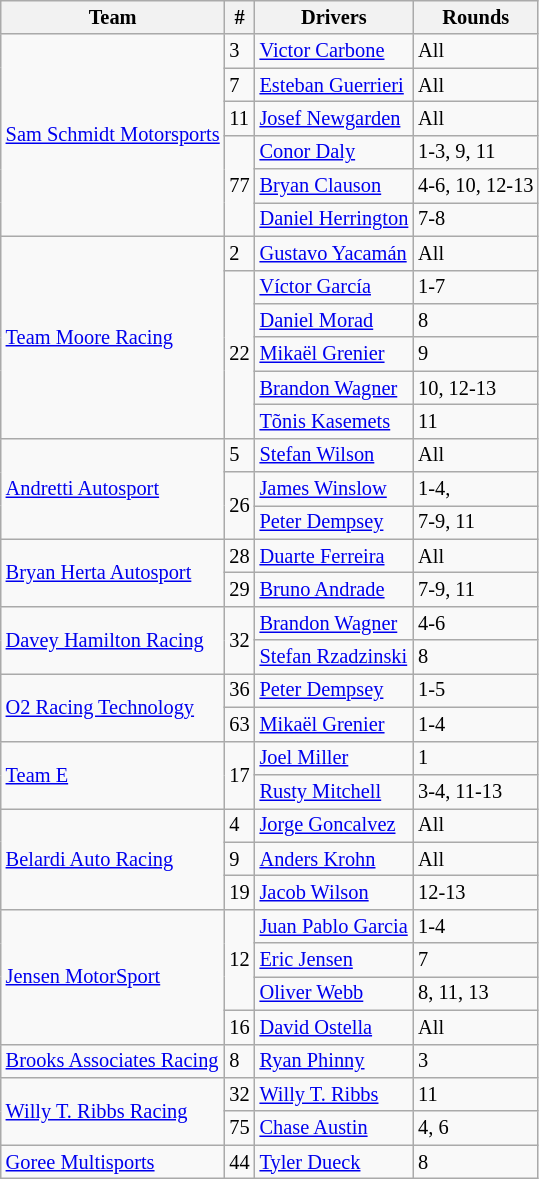<table class="wikitable" style="font-size:85%">
<tr>
<th>Team</th>
<th>#</th>
<th>Drivers</th>
<th>Rounds</th>
</tr>
<tr>
<td rowspan=6> <a href='#'>Sam Schmidt Motorsports</a></td>
<td>3</td>
<td nowrap> <a href='#'>Victor Carbone</a></td>
<td>All</td>
</tr>
<tr>
<td>7</td>
<td nowrap> <a href='#'>Esteban Guerrieri</a></td>
<td>All</td>
</tr>
<tr>
<td>11</td>
<td nowrap> <a href='#'>Josef Newgarden</a></td>
<td>All</td>
</tr>
<tr>
<td rowspan=3>77</td>
<td nowrap> <a href='#'>Conor Daly</a></td>
<td>1-3, 9, 11</td>
</tr>
<tr>
<td nowrap> <a href='#'>Bryan Clauson</a></td>
<td>4-6, 10, 12-13</td>
</tr>
<tr>
<td nowrap> <a href='#'>Daniel Herrington</a></td>
<td>7-8</td>
</tr>
<tr>
<td rowspan=6> <a href='#'>Team Moore Racing</a></td>
<td>2</td>
<td nowrap> <a href='#'>Gustavo Yacamán</a></td>
<td>All</td>
</tr>
<tr>
<td rowspan=5>22</td>
<td nowrap> <a href='#'>Víctor García</a></td>
<td>1-7</td>
</tr>
<tr>
<td nowrap> <a href='#'>Daniel Morad</a></td>
<td>8</td>
</tr>
<tr>
<td nowrap> <a href='#'>Mikaël Grenier</a></td>
<td>9</td>
</tr>
<tr>
<td nowrap> <a href='#'>Brandon Wagner</a></td>
<td>10, 12-13</td>
</tr>
<tr>
<td nowrap> <a href='#'>Tõnis Kasemets</a></td>
<td>11</td>
</tr>
<tr>
<td rowspan=3> <a href='#'>Andretti Autosport</a></td>
<td>5</td>
<td nowrap> <a href='#'>Stefan Wilson</a></td>
<td>All</td>
</tr>
<tr>
<td rowspan=2>26</td>
<td nowrap> <a href='#'>James Winslow</a></td>
<td>1-4,</td>
</tr>
<tr>
<td nowrap> <a href='#'>Peter Dempsey</a></td>
<td>7-9, 11 </td>
</tr>
<tr>
<td rowspan=2> <a href='#'>Bryan Herta Autosport</a></td>
<td>28</td>
<td nowrap> <a href='#'>Duarte Ferreira</a></td>
<td>All</td>
</tr>
<tr>
<td>29</td>
<td nowrap> <a href='#'>Bruno Andrade</a></td>
<td>7-9, 11</td>
</tr>
<tr>
<td rowspan=2> <a href='#'>Davey Hamilton Racing</a></td>
<td rowspan=2>32</td>
<td nowrap> <a href='#'>Brandon Wagner</a></td>
<td>4-6</td>
</tr>
<tr>
<td nowrap> <a href='#'>Stefan Rzadzinski</a></td>
<td>8</td>
</tr>
<tr>
<td rowspan=2> <a href='#'>O2 Racing Technology</a></td>
<td>36</td>
<td nowrap> <a href='#'>Peter Dempsey</a></td>
<td>1-5</td>
</tr>
<tr>
<td>63</td>
<td nowrap> <a href='#'>Mikaël Grenier</a></td>
<td>1-4</td>
</tr>
<tr>
<td rowspan=2> <a href='#'>Team E</a></td>
<td rowspan=2>17</td>
<td nowrap> <a href='#'>Joel Miller</a></td>
<td>1</td>
</tr>
<tr>
<td nowrap> <a href='#'>Rusty Mitchell</a></td>
<td>3-4, 11-13</td>
</tr>
<tr>
<td rowspan=3> <a href='#'>Belardi Auto Racing</a></td>
<td>4</td>
<td nowrap> <a href='#'>Jorge Goncalvez</a></td>
<td>All</td>
</tr>
<tr>
<td>9</td>
<td nowrap> <a href='#'>Anders Krohn</a></td>
<td>All</td>
</tr>
<tr>
<td>19</td>
<td nowrap> <a href='#'>Jacob Wilson</a></td>
<td>12-13</td>
</tr>
<tr>
<td rowspan=4> <a href='#'>Jensen MotorSport</a></td>
<td rowspan=3>12</td>
<td nowrap> <a href='#'>Juan Pablo Garcia</a></td>
<td>1-4</td>
</tr>
<tr>
<td nowrap> <a href='#'>Eric Jensen</a></td>
<td>7</td>
</tr>
<tr>
<td nowrap> <a href='#'>Oliver Webb</a></td>
<td>8, 11, 13</td>
</tr>
<tr>
<td>16</td>
<td nowrap> <a href='#'>David Ostella</a></td>
<td>All</td>
</tr>
<tr>
<td> <a href='#'>Brooks Associates Racing</a></td>
<td>8</td>
<td nowrap> <a href='#'>Ryan Phinny</a></td>
<td>3</td>
</tr>
<tr>
<td rowspan=2> <a href='#'>Willy T. Ribbs Racing</a></td>
<td>32</td>
<td nowrap> <a href='#'>Willy T. Ribbs</a></td>
<td>11</td>
</tr>
<tr>
<td>75</td>
<td nowrap> <a href='#'>Chase Austin</a></td>
<td>4, 6</td>
</tr>
<tr>
<td> <a href='#'>Goree Multisports</a></td>
<td>44</td>
<td nowrap> <a href='#'>Tyler Dueck</a></td>
<td>8</td>
</tr>
</table>
